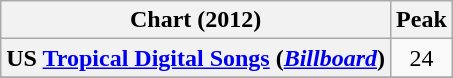<table class="wikitable plainrowheaders" style="text-align:center;">
<tr>
<th scope="col">Chart (2012)</th>
<th scope="col">Peak</th>
</tr>
<tr>
<th scope="row">US <a href='#'>Tropical Digital Songs</a> (<em><a href='#'>Billboard</a></em>)</th>
<td style="text-align:center;">24</td>
</tr>
<tr>
</tr>
</table>
